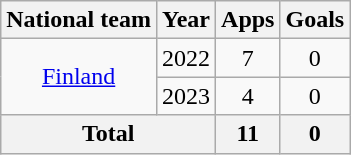<table class="wikitable" style="text-align: center;">
<tr>
<th>National team</th>
<th>Year</th>
<th>Apps</th>
<th>Goals</th>
</tr>
<tr>
<td rowspan="2"><a href='#'>Finland</a></td>
<td>2022</td>
<td>7</td>
<td>0</td>
</tr>
<tr>
<td>2023</td>
<td>4</td>
<td>0</td>
</tr>
<tr>
<th colspan="2">Total</th>
<th>11</th>
<th>0</th>
</tr>
</table>
